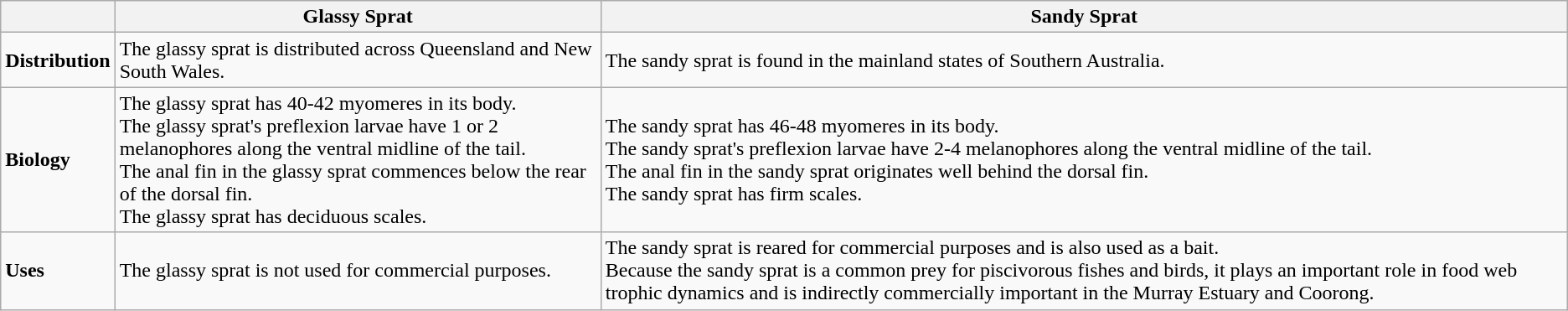<table class="wikitable">
<tr>
<th></th>
<th>Glassy Sprat</th>
<th>Sandy Sprat</th>
</tr>
<tr>
<td><strong>Distribution</strong></td>
<td>The glassy sprat is distributed across Queensland and New South Wales.</td>
<td>The sandy sprat is found in the mainland states of Southern Australia.</td>
</tr>
<tr>
<td><strong>Biology</strong></td>
<td>The glassy sprat has 40-42 myomeres in its body.<br>The glassy sprat's preflexion larvae have 1 or 2 melanophores along the ventral midline of the tail.<br>The anal fin in the glassy sprat commences below the rear of the dorsal fin.<br>The glassy sprat has deciduous scales.</td>
<td>The sandy sprat has 46-48 myomeres in its body.<br>The sandy sprat's preflexion larvae have 2-4 melanophores along the ventral midline of the tail.<br>The anal fin in the sandy sprat originates well behind the dorsal fin.<br>The sandy sprat has firm scales.</td>
</tr>
<tr>
<td><strong>Uses</strong></td>
<td>The glassy sprat is not used for commercial purposes.</td>
<td>The sandy sprat is reared for commercial purposes and is also used as a bait.<br>Because the sandy sprat is a common prey for piscivorous fishes and birds, it plays an important role in food web trophic dynamics and is indirectly commercially important in the Murray Estuary and Coorong.</td>
</tr>
</table>
